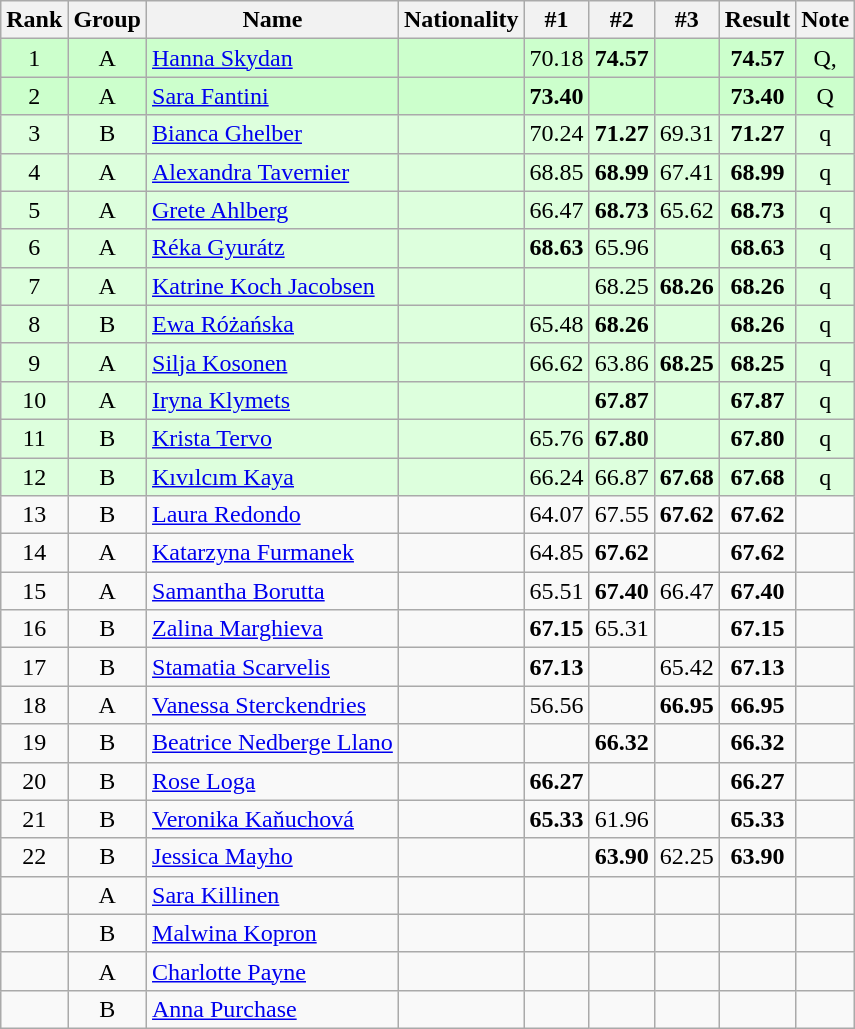<table class="wikitable sortable" style="text-align:center">
<tr>
<th>Rank</th>
<th>Group</th>
<th>Name</th>
<th>Nationality</th>
<th>#1</th>
<th>#2</th>
<th>#3</th>
<th>Result</th>
<th>Note</th>
</tr>
<tr bgcolor=ccffcc>
<td>1</td>
<td>A</td>
<td align=left><a href='#'>Hanna Skydan</a></td>
<td align=left></td>
<td>70.18</td>
<td><strong>74.57</strong></td>
<td></td>
<td><strong>74.57</strong></td>
<td>Q, </td>
</tr>
<tr bgcolor=ccffcc>
<td>2</td>
<td>A</td>
<td align=left><a href='#'>Sara Fantini</a></td>
<td align=left></td>
<td><strong>73.40</strong></td>
<td></td>
<td></td>
<td><strong>73.40</strong></td>
<td>Q</td>
</tr>
<tr bgcolor=ddffdd>
<td>3</td>
<td>B</td>
<td align=left><a href='#'>Bianca Ghelber</a></td>
<td align=left></td>
<td>70.24</td>
<td><strong>71.27</strong></td>
<td>69.31</td>
<td><strong>71.27</strong></td>
<td>q</td>
</tr>
<tr bgcolor=ddffdd>
<td>4</td>
<td>A</td>
<td align=left><a href='#'>Alexandra Tavernier</a></td>
<td align=left></td>
<td>68.85</td>
<td><strong>68.99</strong></td>
<td>67.41</td>
<td><strong>68.99</strong></td>
<td>q</td>
</tr>
<tr bgcolor=ddffdd>
<td>5</td>
<td>A</td>
<td align=left><a href='#'>Grete Ahlberg</a></td>
<td align=left></td>
<td>66.47</td>
<td><strong>68.73</strong></td>
<td>65.62</td>
<td><strong>68.73</strong></td>
<td>q</td>
</tr>
<tr bgcolor=ddffdd>
<td>6</td>
<td>A</td>
<td align=left><a href='#'>Réka Gyurátz</a></td>
<td align=left></td>
<td><strong>68.63</strong></td>
<td>65.96</td>
<td></td>
<td><strong>68.63</strong></td>
<td>q</td>
</tr>
<tr bgcolor=ddffdd>
<td>7</td>
<td>A</td>
<td align=left><a href='#'>Katrine Koch Jacobsen</a></td>
<td align=left></td>
<td></td>
<td>68.25</td>
<td><strong>68.26</strong></td>
<td><strong>68.26</strong></td>
<td>q</td>
</tr>
<tr bgcolor=ddffdd>
<td>8</td>
<td>B</td>
<td align=left><a href='#'>Ewa Różańska</a></td>
<td align=left></td>
<td>65.48</td>
<td><strong>68.26</strong></td>
<td></td>
<td><strong>68.26</strong></td>
<td>q</td>
</tr>
<tr bgcolor=ddffdd>
<td>9</td>
<td>A</td>
<td align=left><a href='#'>Silja Kosonen</a></td>
<td align=left></td>
<td>66.62</td>
<td>63.86</td>
<td><strong>68.25</strong></td>
<td><strong>68.25</strong></td>
<td>q</td>
</tr>
<tr bgcolor=ddffdd>
<td>10</td>
<td>A</td>
<td align=left><a href='#'>Iryna Klymets</a></td>
<td align=left></td>
<td></td>
<td><strong>67.87</strong></td>
<td></td>
<td><strong>67.87</strong></td>
<td>q</td>
</tr>
<tr bgcolor=ddffdd>
<td>11</td>
<td>B</td>
<td align=left><a href='#'>Krista Tervo</a></td>
<td align=left></td>
<td>65.76</td>
<td><strong>67.80</strong></td>
<td></td>
<td><strong>67.80</strong></td>
<td>q</td>
</tr>
<tr bgcolor=ddffdd>
<td>12</td>
<td>B</td>
<td align=left><a href='#'>Kıvılcım Kaya</a></td>
<td align=left></td>
<td>66.24</td>
<td>66.87</td>
<td><strong>67.68</strong></td>
<td><strong>67.68</strong></td>
<td>q</td>
</tr>
<tr>
<td>13</td>
<td>B</td>
<td align=left><a href='#'>Laura Redondo</a></td>
<td align=left></td>
<td>64.07</td>
<td>67.55</td>
<td><strong>67.62</strong></td>
<td><strong>67.62</strong></td>
<td></td>
</tr>
<tr>
<td>14</td>
<td>A</td>
<td align=left><a href='#'>Katarzyna Furmanek</a></td>
<td align=left></td>
<td>64.85</td>
<td><strong>67.62</strong></td>
<td></td>
<td><strong>67.62</strong></td>
<td></td>
</tr>
<tr>
<td>15</td>
<td>A</td>
<td align=left><a href='#'>Samantha Borutta</a></td>
<td align=left></td>
<td>65.51</td>
<td><strong>67.40</strong></td>
<td>66.47</td>
<td><strong>67.40</strong></td>
<td></td>
</tr>
<tr>
<td>16</td>
<td>B</td>
<td align=left><a href='#'>Zalina Marghieva</a></td>
<td align=left></td>
<td><strong>67.15</strong></td>
<td>65.31</td>
<td></td>
<td><strong>67.15</strong></td>
<td></td>
</tr>
<tr>
<td>17</td>
<td>B</td>
<td align=left><a href='#'>Stamatia Scarvelis </a></td>
<td align=left></td>
<td><strong>67.13</strong></td>
<td></td>
<td>65.42</td>
<td><strong>67.13</strong></td>
<td></td>
</tr>
<tr>
<td>18</td>
<td>A</td>
<td align=left><a href='#'>Vanessa Sterckendries</a></td>
<td align=left></td>
<td>56.56</td>
<td></td>
<td><strong>66.95</strong></td>
<td><strong>66.95</strong></td>
<td></td>
</tr>
<tr>
<td>19</td>
<td>B</td>
<td align=left><a href='#'>Beatrice Nedberge Llano</a></td>
<td align=left></td>
<td></td>
<td><strong>66.32</strong></td>
<td></td>
<td><strong>66.32</strong></td>
<td></td>
</tr>
<tr>
<td>20</td>
<td>B</td>
<td align=left><a href='#'>Rose Loga</a></td>
<td align=left></td>
<td><strong>66.27</strong></td>
<td></td>
<td></td>
<td><strong>66.27</strong></td>
<td></td>
</tr>
<tr>
<td>21</td>
<td>B</td>
<td align=left><a href='#'>Veronika Kaňuchová</a></td>
<td align=left></td>
<td><strong>65.33</strong></td>
<td>61.96</td>
<td></td>
<td><strong>65.33</strong></td>
<td></td>
</tr>
<tr>
<td>22</td>
<td>B</td>
<td align=left><a href='#'>Jessica Mayho</a></td>
<td align=left></td>
<td></td>
<td><strong>63.90</strong></td>
<td>62.25</td>
<td><strong>63.90</strong></td>
<td></td>
</tr>
<tr>
<td></td>
<td>A</td>
<td align=left><a href='#'>Sara Killinen</a></td>
<td align=left></td>
<td></td>
<td></td>
<td></td>
<td><strong></strong></td>
<td></td>
</tr>
<tr>
<td></td>
<td>B</td>
<td align=left><a href='#'>Malwina Kopron</a></td>
<td align=left></td>
<td></td>
<td></td>
<td></td>
<td><strong></strong></td>
<td></td>
</tr>
<tr>
<td></td>
<td>A</td>
<td align=left><a href='#'>Charlotte Payne</a></td>
<td align=left></td>
<td></td>
<td></td>
<td></td>
<td><strong></strong></td>
<td></td>
</tr>
<tr>
<td></td>
<td>B</td>
<td align=left><a href='#'>Anna Purchase</a></td>
<td align=left></td>
<td></td>
<td></td>
<td></td>
<td><strong></strong></td>
<td></td>
</tr>
</table>
